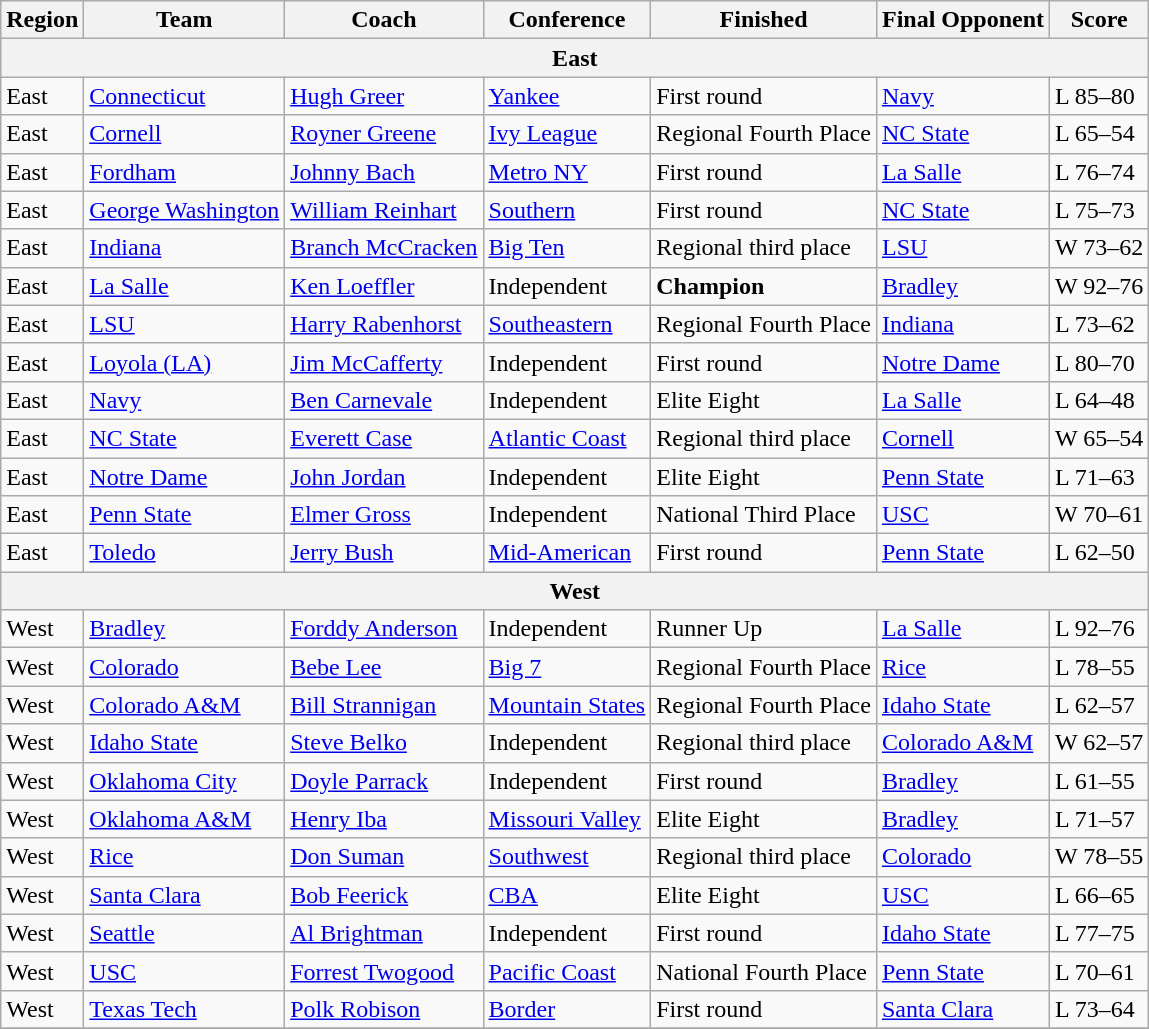<table class=wikitable>
<tr>
<th>Region</th>
<th>Team</th>
<th>Coach</th>
<th>Conference</th>
<th>Finished</th>
<th>Final Opponent</th>
<th>Score</th>
</tr>
<tr>
<th colspan=7>East</th>
</tr>
<tr>
<td>East</td>
<td><a href='#'>Connecticut</a></td>
<td><a href='#'>Hugh Greer</a></td>
<td><a href='#'>Yankee</a></td>
<td>First round</td>
<td><a href='#'>Navy</a></td>
<td>L 85–80</td>
</tr>
<tr>
<td>East</td>
<td><a href='#'>Cornell</a></td>
<td><a href='#'>Royner Greene</a></td>
<td><a href='#'>Ivy League</a></td>
<td>Regional Fourth Place</td>
<td><a href='#'>NC State</a></td>
<td>L 65–54</td>
</tr>
<tr>
<td>East</td>
<td><a href='#'>Fordham</a></td>
<td><a href='#'>Johnny Bach</a></td>
<td><a href='#'>Metro NY</a></td>
<td>First round</td>
<td><a href='#'>La Salle</a></td>
<td>L 76–74</td>
</tr>
<tr>
<td>East</td>
<td><a href='#'>George Washington</a></td>
<td><a href='#'>William Reinhart</a></td>
<td><a href='#'>Southern</a></td>
<td>First round</td>
<td><a href='#'>NC State</a></td>
<td>L 75–73</td>
</tr>
<tr>
<td>East</td>
<td><a href='#'>Indiana</a></td>
<td><a href='#'>Branch McCracken</a></td>
<td><a href='#'>Big Ten</a></td>
<td>Regional third place</td>
<td><a href='#'>LSU</a></td>
<td>W 73–62</td>
</tr>
<tr>
<td>East</td>
<td><a href='#'>La Salle</a></td>
<td><a href='#'>Ken Loeffler</a></td>
<td>Independent</td>
<td><strong>Champion</strong></td>
<td><a href='#'>Bradley</a></td>
<td>W 92–76</td>
</tr>
<tr>
<td>East</td>
<td><a href='#'>LSU</a></td>
<td><a href='#'>Harry Rabenhorst</a></td>
<td><a href='#'>Southeastern</a></td>
<td>Regional Fourth Place</td>
<td><a href='#'>Indiana</a></td>
<td>L 73–62</td>
</tr>
<tr>
<td>East</td>
<td><a href='#'>Loyola (LA)</a></td>
<td><a href='#'>Jim McCafferty</a></td>
<td>Independent</td>
<td>First round</td>
<td><a href='#'>Notre Dame</a></td>
<td>L 80–70</td>
</tr>
<tr>
<td>East</td>
<td><a href='#'>Navy</a></td>
<td><a href='#'>Ben Carnevale</a></td>
<td>Independent</td>
<td>Elite Eight</td>
<td><a href='#'>La Salle</a></td>
<td>L 64–48</td>
</tr>
<tr>
<td>East</td>
<td><a href='#'>NC State</a></td>
<td><a href='#'>Everett Case</a></td>
<td><a href='#'>Atlantic Coast</a></td>
<td>Regional third place</td>
<td><a href='#'>Cornell</a></td>
<td>W 65–54</td>
</tr>
<tr>
<td>East</td>
<td><a href='#'>Notre Dame</a></td>
<td><a href='#'>John Jordan</a></td>
<td>Independent</td>
<td>Elite Eight</td>
<td><a href='#'>Penn State</a></td>
<td>L 71–63</td>
</tr>
<tr>
<td>East</td>
<td><a href='#'>Penn State</a></td>
<td><a href='#'>Elmer Gross</a></td>
<td>Independent</td>
<td>National Third Place</td>
<td><a href='#'>USC</a></td>
<td>W 70–61</td>
</tr>
<tr>
<td>East</td>
<td><a href='#'>Toledo</a></td>
<td><a href='#'>Jerry Bush</a></td>
<td><a href='#'>Mid-American</a></td>
<td>First round</td>
<td><a href='#'>Penn State</a></td>
<td>L 62–50</td>
</tr>
<tr>
<th colspan=7>West</th>
</tr>
<tr>
<td>West</td>
<td><a href='#'>Bradley</a></td>
<td><a href='#'>Forddy Anderson</a></td>
<td>Independent</td>
<td>Runner Up</td>
<td><a href='#'>La Salle</a></td>
<td>L 92–76</td>
</tr>
<tr>
<td>West</td>
<td><a href='#'>Colorado</a></td>
<td><a href='#'>Bebe Lee</a></td>
<td><a href='#'>Big 7</a></td>
<td>Regional Fourth Place</td>
<td><a href='#'>Rice</a></td>
<td>L 78–55</td>
</tr>
<tr>
<td>West</td>
<td><a href='#'>Colorado A&M</a></td>
<td><a href='#'>Bill Strannigan</a></td>
<td><a href='#'>Mountain States</a></td>
<td>Regional Fourth Place</td>
<td><a href='#'>Idaho State</a></td>
<td>L 62–57</td>
</tr>
<tr>
<td>West</td>
<td><a href='#'>Idaho State</a></td>
<td><a href='#'>Steve Belko</a></td>
<td>Independent</td>
<td>Regional third place</td>
<td><a href='#'>Colorado A&M</a></td>
<td>W 62–57</td>
</tr>
<tr>
<td>West</td>
<td><a href='#'>Oklahoma City</a></td>
<td><a href='#'>Doyle Parrack</a></td>
<td>Independent</td>
<td>First round</td>
<td><a href='#'>Bradley</a></td>
<td>L 61–55</td>
</tr>
<tr>
<td>West</td>
<td><a href='#'>Oklahoma A&M</a></td>
<td><a href='#'>Henry Iba</a></td>
<td><a href='#'>Missouri Valley</a></td>
<td>Elite Eight</td>
<td><a href='#'>Bradley</a></td>
<td>L 71–57</td>
</tr>
<tr>
<td>West</td>
<td><a href='#'>Rice</a></td>
<td><a href='#'>Don Suman</a></td>
<td><a href='#'>Southwest</a></td>
<td>Regional third place</td>
<td><a href='#'>Colorado</a></td>
<td>W 78–55</td>
</tr>
<tr>
<td>West</td>
<td><a href='#'>Santa Clara</a></td>
<td><a href='#'>Bob Feerick</a></td>
<td><a href='#'>CBA</a></td>
<td>Elite Eight</td>
<td><a href='#'>USC</a></td>
<td>L 66–65</td>
</tr>
<tr>
<td>West</td>
<td><a href='#'>Seattle</a></td>
<td><a href='#'>Al Brightman</a></td>
<td>Independent</td>
<td>First round</td>
<td><a href='#'>Idaho State</a></td>
<td>L 77–75</td>
</tr>
<tr>
<td>West</td>
<td><a href='#'>USC</a></td>
<td><a href='#'>Forrest Twogood</a></td>
<td><a href='#'>Pacific Coast</a></td>
<td>National Fourth Place</td>
<td><a href='#'>Penn State</a></td>
<td>L 70–61</td>
</tr>
<tr>
<td>West</td>
<td><a href='#'>Texas Tech</a></td>
<td><a href='#'>Polk Robison</a></td>
<td><a href='#'>Border</a></td>
<td>First round</td>
<td><a href='#'>Santa Clara</a></td>
<td>L 73–64</td>
</tr>
<tr>
</tr>
</table>
